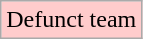<table class="wikitable">
<tr style="background:#fcc;">
<td>Defunct team</td>
</tr>
</table>
